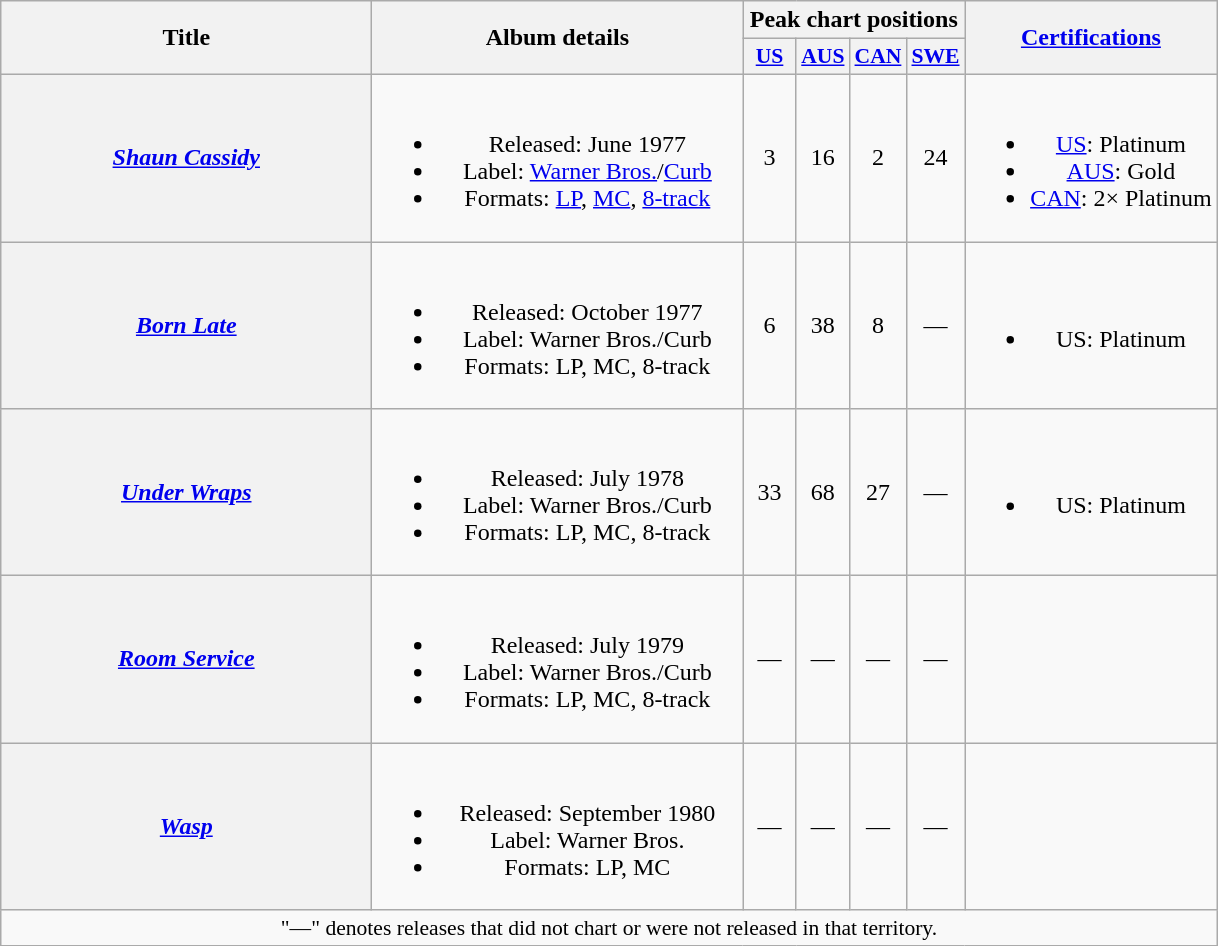<table class="wikitable plainrowheaders" style="text-align:center;">
<tr>
<th rowspan="2" scope="col" style="width:15em;">Title</th>
<th rowspan="2" scope="col" style="width:15em;">Album details</th>
<th colspan="4">Peak chart positions</th>
<th rowspan="2"><a href='#'>Certifications</a></th>
</tr>
<tr>
<th scope="col" style="width:2em;font-size:90%;"><a href='#'>US</a><br></th>
<th scope="col" style="width:2em;font-size:90%;"><a href='#'>AUS</a><br></th>
<th scope="col" style="width:2em;font-size:90%;"><a href='#'>CAN</a><br></th>
<th scope="col" style="width:2em;font-size:90%;"><a href='#'>SWE</a><br></th>
</tr>
<tr>
<th scope="row"><em><a href='#'>Shaun Cassidy</a></em></th>
<td><br><ul><li>Released: June 1977</li><li>Label: <a href='#'>Warner Bros.</a>/<a href='#'>Curb</a></li><li>Formats: <a href='#'>LP</a>, <a href='#'>MC</a>, <a href='#'>8-track</a></li></ul></td>
<td>3</td>
<td>16</td>
<td>2</td>
<td>24</td>
<td><br><ul><li><a href='#'>US</a>: Platinum</li><li><a href='#'>AUS</a>: Gold</li><li><a href='#'>CAN</a>: 2× Platinum</li></ul></td>
</tr>
<tr>
<th scope="row"><em><a href='#'>Born Late</a></em></th>
<td><br><ul><li>Released: October 1977</li><li>Label: Warner Bros./Curb</li><li>Formats: LP, MC, 8-track</li></ul></td>
<td>6</td>
<td>38</td>
<td>8</td>
<td>—</td>
<td><br><ul><li>US: Platinum</li></ul></td>
</tr>
<tr>
<th scope="row"><em><a href='#'>Under Wraps</a></em></th>
<td><br><ul><li>Released: July 1978</li><li>Label: Warner Bros./Curb</li><li>Formats: LP, MC, 8-track</li></ul></td>
<td>33</td>
<td>68</td>
<td>27</td>
<td>—</td>
<td><br><ul><li>US: Platinum</li></ul></td>
</tr>
<tr>
<th scope="row"><em><a href='#'>Room Service</a></em></th>
<td><br><ul><li>Released: July 1979</li><li>Label: Warner Bros./Curb</li><li>Formats: LP, MC, 8-track</li></ul></td>
<td>—</td>
<td>—</td>
<td>—</td>
<td>—</td>
<td></td>
</tr>
<tr>
<th scope="row"><em><a href='#'>Wasp</a></em></th>
<td><br><ul><li>Released: September 1980</li><li>Label: Warner Bros.</li><li>Formats: LP, MC</li></ul></td>
<td>—</td>
<td>—</td>
<td>—</td>
<td>—</td>
<td></td>
</tr>
<tr>
<td colspan="7" style="font-size:90%">"—" denotes releases that did not chart or were not released in that territory.</td>
</tr>
</table>
